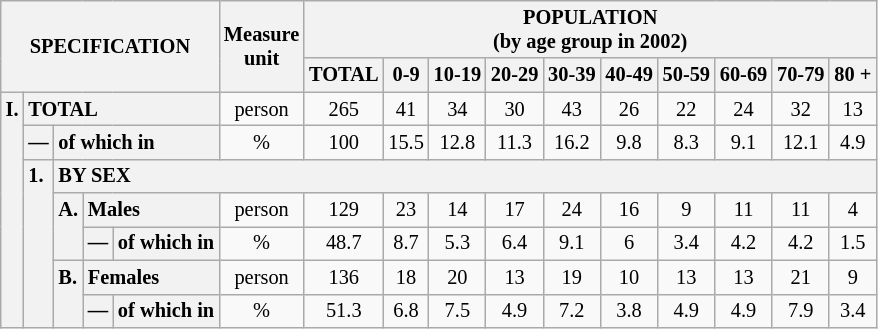<table class="wikitable" style="font-size:85%; text-align:center">
<tr>
<th rowspan="2" colspan="5">SPECIFICATION</th>
<th rowspan="2">Measure<br> unit</th>
<th colspan="10" rowspan="1">POPULATION<br> (by age group in 2002)</th>
</tr>
<tr>
<th>TOTAL</th>
<th>0-9</th>
<th>10-19</th>
<th>20-29</th>
<th>30-39</th>
<th>40-49</th>
<th>50-59</th>
<th>60-69</th>
<th>70-79</th>
<th>80 +</th>
</tr>
<tr>
<th style="text-align:left" valign="top" rowspan="7">I.</th>
<th style="text-align:left" colspan="4">TOTAL</th>
<td>person</td>
<td>265</td>
<td>41</td>
<td>34</td>
<td>30</td>
<td>43</td>
<td>26</td>
<td>22</td>
<td>24</td>
<td>32</td>
<td>13</td>
</tr>
<tr>
<th style="text-align:left" valign="top">—</th>
<th style="text-align:left" colspan="3">of which in</th>
<td>%</td>
<td>100</td>
<td>15.5</td>
<td>12.8</td>
<td>11.3</td>
<td>16.2</td>
<td>9.8</td>
<td>8.3</td>
<td>9.1</td>
<td>12.1</td>
<td>4.9</td>
</tr>
<tr>
<th style="text-align:left" valign="top" rowspan="5">1.</th>
<th style="text-align:left" colspan="14">BY SEX</th>
</tr>
<tr>
<th style="text-align:left" valign="top" rowspan="2">A.</th>
<th style="text-align:left" colspan="2">Males</th>
<td>person</td>
<td>129</td>
<td>23</td>
<td>14</td>
<td>17</td>
<td>24</td>
<td>16</td>
<td>9</td>
<td>11</td>
<td>11</td>
<td>4</td>
</tr>
<tr>
<th style="text-align:left" valign="top">—</th>
<th style="text-align:left" colspan="1">of which in</th>
<td>%</td>
<td>48.7</td>
<td>8.7</td>
<td>5.3</td>
<td>6.4</td>
<td>9.1</td>
<td>6</td>
<td>3.4</td>
<td>4.2</td>
<td>4.2</td>
<td>1.5</td>
</tr>
<tr>
<th style="text-align:left" valign="top" rowspan="2">B.</th>
<th style="text-align:left" colspan="2">Females</th>
<td>person</td>
<td>136</td>
<td>18</td>
<td>20</td>
<td>13</td>
<td>19</td>
<td>10</td>
<td>13</td>
<td>13</td>
<td>21</td>
<td>9</td>
</tr>
<tr>
<th style="text-align:left" valign="top">—</th>
<th style="text-align:left" colspan="1">of which in</th>
<td>%</td>
<td>51.3</td>
<td>6.8</td>
<td>7.5</td>
<td>4.9</td>
<td>7.2</td>
<td>3.8</td>
<td>4.9</td>
<td>4.9</td>
<td>7.9</td>
<td>3.4</td>
</tr>
</table>
